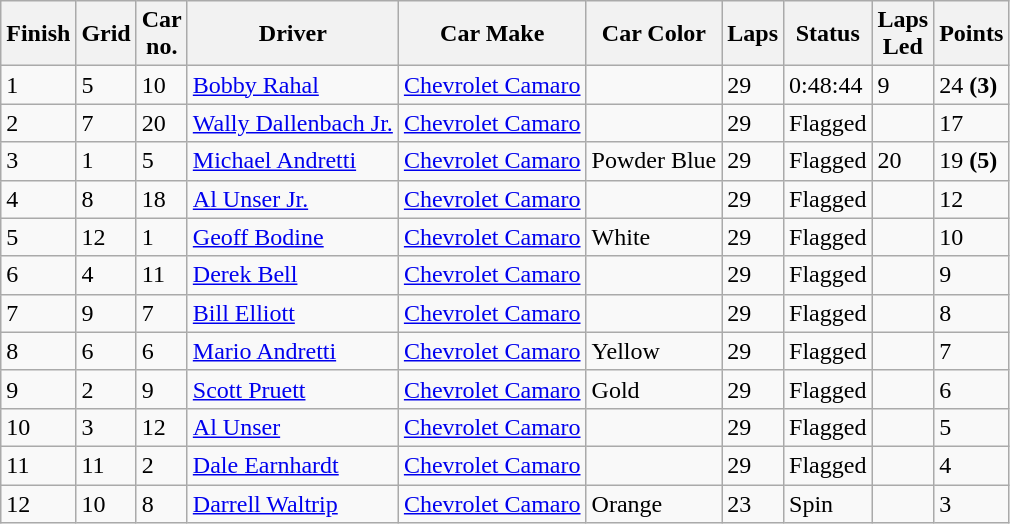<table class="wikitable">
<tr>
<th>Finish</th>
<th>Grid</th>
<th>Car<br>no.</th>
<th>Driver</th>
<th>Car Make</th>
<th>Car Color</th>
<th>Laps</th>
<th>Status</th>
<th>Laps<br>Led</th>
<th>Points</th>
</tr>
<tr>
<td>1</td>
<td>5</td>
<td>10</td>
<td> <a href='#'>Bobby Rahal</a></td>
<td><a href='#'>Chevrolet Camaro</a></td>
<td><div></div></td>
<td>29</td>
<td>0:48:44</td>
<td>9</td>
<td>24 <strong>(3)</strong></td>
</tr>
<tr>
<td>2</td>
<td>7</td>
<td>20</td>
<td> <a href='#'>Wally Dallenbach Jr.</a></td>
<td><a href='#'>Chevrolet Camaro</a></td>
<td><div></div></td>
<td>29</td>
<td>Flagged</td>
<td></td>
<td>17</td>
</tr>
<tr>
<td>3</td>
<td>1</td>
<td>5</td>
<td> <a href='#'>Michael Andretti</a></td>
<td><a href='#'>Chevrolet Camaro</a></td>
<td><div> Powder Blue</div></td>
<td>29</td>
<td>Flagged</td>
<td>20</td>
<td>19 <strong>(5)</strong></td>
</tr>
<tr>
<td>4</td>
<td>8</td>
<td>18</td>
<td> <a href='#'>Al Unser Jr.</a></td>
<td><a href='#'>Chevrolet Camaro</a></td>
<td><div></div></td>
<td>29</td>
<td>Flagged</td>
<td></td>
<td>12</td>
</tr>
<tr>
<td>5</td>
<td>12</td>
<td>1</td>
<td> <a href='#'>Geoff Bodine</a></td>
<td><a href='#'>Chevrolet Camaro</a></td>
<td><div> White</div></td>
<td>29</td>
<td>Flagged</td>
<td></td>
<td>10</td>
</tr>
<tr>
<td>6</td>
<td>4</td>
<td>11</td>
<td> <a href='#'>Derek Bell</a></td>
<td><a href='#'>Chevrolet Camaro</a></td>
<td><div></div></td>
<td>29</td>
<td>Flagged</td>
<td></td>
<td>9</td>
</tr>
<tr>
<td>7</td>
<td>9</td>
<td>7</td>
<td> <a href='#'>Bill Elliott</a></td>
<td><a href='#'>Chevrolet Camaro</a></td>
<td><div></div></td>
<td>29</td>
<td>Flagged</td>
<td></td>
<td>8</td>
</tr>
<tr>
<td>8</td>
<td>6</td>
<td>6</td>
<td> <a href='#'>Mario Andretti</a></td>
<td><a href='#'>Chevrolet Camaro</a></td>
<td><div> Yellow</div></td>
<td>29</td>
<td>Flagged</td>
<td></td>
<td>7</td>
</tr>
<tr>
<td>9</td>
<td>2</td>
<td>9</td>
<td> <a href='#'>Scott Pruett</a></td>
<td><a href='#'>Chevrolet Camaro</a></td>
<td><div> Gold</div></td>
<td>29</td>
<td>Flagged</td>
<td></td>
<td>6</td>
</tr>
<tr>
<td>10</td>
<td>3</td>
<td>12</td>
<td> <a href='#'>Al Unser</a></td>
<td><a href='#'>Chevrolet Camaro</a></td>
<td><div></div></td>
<td>29</td>
<td>Flagged</td>
<td></td>
<td>5</td>
</tr>
<tr>
<td>11</td>
<td>11</td>
<td>2</td>
<td> <a href='#'>Dale Earnhardt</a></td>
<td><a href='#'>Chevrolet Camaro</a></td>
<td><div></div></td>
<td>29</td>
<td>Flagged</td>
<td></td>
<td>4</td>
</tr>
<tr>
<td>12</td>
<td>10</td>
<td>8</td>
<td> <a href='#'>Darrell Waltrip</a></td>
<td><a href='#'>Chevrolet Camaro</a></td>
<td><div> Orange</div></td>
<td>23</td>
<td>Spin</td>
<td></td>
<td>3</td>
</tr>
</table>
